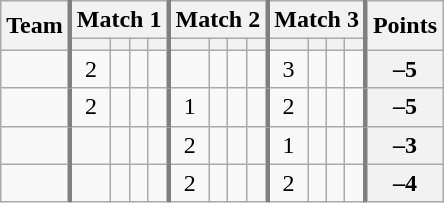<table class="wikitable sortable" style="text-align:center;">
<tr>
<th rowspan=2>Team</th>
<th colspan=4 style="border-left:3px solid gray">Match 1</th>
<th colspan=4 style="border-left:3px solid gray">Match 2</th>
<th colspan=4 style="border-left:3px solid gray">Match 3</th>
<th rowspan=2 style="border-left:3px solid gray">Points</th>
</tr>
<tr>
<th style="border-left:3px solid gray"></th>
<th></th>
<th></th>
<th></th>
<th style="border-left:3px solid gray"></th>
<th></th>
<th></th>
<th></th>
<th style="border-left:3px solid gray"></th>
<th></th>
<th></th>
<th></th>
</tr>
<tr>
<td align=left></td>
<td style="border-left:3px solid gray">2</td>
<td></td>
<td></td>
<td></td>
<td style="border-left:3px solid gray"></td>
<td></td>
<td></td>
<td></td>
<td style="border-left:3px solid gray">3</td>
<td></td>
<td></td>
<td></td>
<th style="border-left:3px solid gray">–5</th>
</tr>
<tr>
<td align=left></td>
<td style="border-left:3px solid gray">2</td>
<td></td>
<td></td>
<td></td>
<td style="border-left:3px solid gray">1</td>
<td></td>
<td></td>
<td></td>
<td style="border-left:3px solid gray">2</td>
<td></td>
<td></td>
<td></td>
<th style="border-left:3px solid gray">–5</th>
</tr>
<tr>
<td align=left></td>
<td style="border-left:3px solid gray"></td>
<td></td>
<td></td>
<td></td>
<td style="border-left:3px solid gray">2</td>
<td></td>
<td></td>
<td></td>
<td style="border-left:3px solid gray">1</td>
<td></td>
<td></td>
<td></td>
<th style="border-left:3px solid gray">–3</th>
</tr>
<tr>
<td align=left></td>
<td style="border-left:3px solid gray"></td>
<td></td>
<td></td>
<td></td>
<td style="border-left:3px solid gray">2</td>
<td></td>
<td></td>
<td></td>
<td style="border-left:3px solid gray">2</td>
<td></td>
<td></td>
<td></td>
<th style="border-left:3px solid gray">–4</th>
</tr>
</table>
